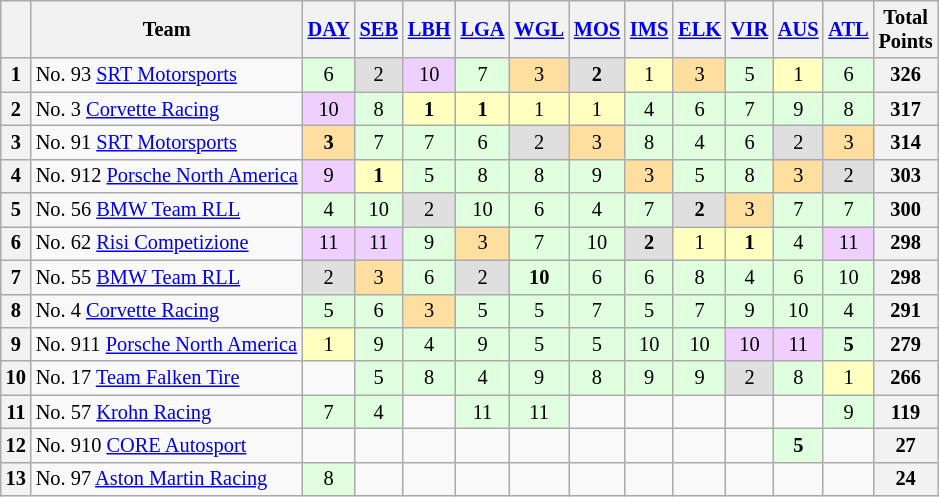<table class="wikitable" style="font-size:85%; text-align:center">
<tr>
<th valign="middle"></th>
<th valign="middle">Team</th>
<th><a href='#'>DAY</a></th>
<th><a href='#'>SEB</a></th>
<th><a href='#'>LBH</a></th>
<th><a href='#'>LGA</a></th>
<th><a href='#'>WGL</a></th>
<th><a href='#'>MOS</a></th>
<th><a href='#'>IMS</a></th>
<th><a href='#'>ELK</a></th>
<th><a href='#'>VIR</a></th>
<th><a href='#'>AUS</a></th>
<th><a href='#'>ATL</a></th>
<th valign="middle">Total<br>Points</th>
</tr>
<tr>
<th>1</th>
<td align="left">No. 93 <a href='#'>SRT Motorsports</a></td>
<td style="background:#dfffdf;">6</td>
<td style="background:#dfdfdf;">2</td>
<td style="background:#efcfff;">10</td>
<td style="background:#dfffdf;">7</td>
<td style="background:#ffdf9f;">3</td>
<td style="background:#dfdfdf;"><strong>2</strong></td>
<td style="background:#FFFFBF;">1</td>
<td style="background:#ffdf9f;">3</td>
<td style="background:#dfffdf;">5</td>
<td style="background:#FFFFBF;">1</td>
<td style="background:#dfffdf;">6</td>
<th>326</th>
</tr>
<tr>
<th>2</th>
<td align="left">No. 3 <a href='#'>Corvette Racing</a></td>
<td style="background:#efcfff;">10</td>
<td style="background:#dfffdf;">8</td>
<td style="background:#FFFFBF;"><strong>1</strong></td>
<td style="background:#FFFFBF;"><strong>1</strong></td>
<td style="background:#FFFFBF;">1</td>
<td style="background:#FFFFBF;">1</td>
<td style="background:#dfffdf;">4</td>
<td style="background:#dfffdf;">6</td>
<td style="background:#dfffdf;">7</td>
<td style="background:#dfffdf;">9</td>
<td style="background:#dfffdf;">8</td>
<th>317</th>
</tr>
<tr>
<th>3</th>
<td align="left">No. 91 <a href='#'>SRT Motorsports</a></td>
<td style="background:#ffdf9f;"><strong>3</strong></td>
<td style="background:#dfffdf;">7</td>
<td style="background:#dfffdf;">7</td>
<td style="background:#dfffdf;">6</td>
<td style="background:#dfdfdf;">2</td>
<td style="background:#ffdf9f;">3</td>
<td style="background:#dfffdf;">8</td>
<td style="background:#dfffdf;">4</td>
<td style="background:#dfffdf;">6</td>
<td style="background:#dfdfdf;">2</td>
<td style="background:#ffdf9f;">3</td>
<th>314</th>
</tr>
<tr>
<th>4</th>
<td align="left">No. 912 <a href='#'>Porsche North America</a></td>
<td style="background:#efcfff;">9</td>
<td style="background:#FFFFBF;"><strong>1</strong></td>
<td style="background:#dfffdf;">5</td>
<td style="background:#dfffdf;">8</td>
<td style="background:#dfffdf;">8</td>
<td style="background:#dfffdf;">9</td>
<td style="background:#ffdf9f;">3</td>
<td style="background:#dfffdf;">5</td>
<td style="background:#dfffdf;">8</td>
<td style="background:#ffdf9f;">3</td>
<td style="background:#dfdfdf;">2</td>
<th>303</th>
</tr>
<tr>
<th>5</th>
<td align="left">No. 56 <a href='#'>BMW Team RLL</a></td>
<td style="background:#dfffdf;">4</td>
<td style="background:#dfffdf;">10</td>
<td style="background:#dfdfdf;">2</td>
<td style="background:#dfffdf;">10</td>
<td style="background:#dfffdf;">6</td>
<td style="background:#dfffdf;">4</td>
<td style="background:#dfffdf;">7</td>
<td style="background:#dfdfdf;"><strong>2</strong></td>
<td style="background:#ffdf9f;">3</td>
<td style="background:#dfffdf;">7</td>
<td style="background:#dfffdf;">7</td>
<th>300</th>
</tr>
<tr>
<th>6</th>
<td align="left">No. 62 <a href='#'>Risi Competizione</a></td>
<td style="background:#efcfff;">11</td>
<td style="background:#efcfff;">11</td>
<td style="background:#dfffdf;">9</td>
<td style="background:#ffdf9f;">3</td>
<td style="background:#dfffdf;">7</td>
<td style="background:#dfffdf;">10</td>
<td style="background:#dfdfdf;"><strong>2</strong></td>
<td style="background:#FFFFBF;">1</td>
<td style="background:#FFFFBF;"><strong>1</strong></td>
<td style="background:#dfffdf;">4</td>
<td style="background:#efcfff;">11</td>
<th>298</th>
</tr>
<tr>
<th>7</th>
<td align="left">No. 55 <a href='#'>BMW Team RLL</a></td>
<td style="background:#dfdfdf;">2</td>
<td style="background:#ffdf9f;">3</td>
<td style="background:#dfffdf;">6</td>
<td style="background:#dfdfdf;">2</td>
<td style="background:#dfffdf;"><strong>10</strong></td>
<td style="background:#dfffdf;">6</td>
<td style="background:#dfffdf;">6</td>
<td style="background:#dfffdf;">8</td>
<td style="background:#dfffdf;">4</td>
<td style="background:#dfffdf;">6</td>
<td style="background:#dfffdf;">10</td>
<th>298</th>
</tr>
<tr>
<th>8</th>
<td align="left">No. 4 <a href='#'>Corvette Racing</a></td>
<td style="background:#dfffdf;">5</td>
<td style="background:#dfffdf;">6</td>
<td style="background:#ffdf9f;">3</td>
<td style="background:#dfffdf;">5</td>
<td style="background:#dfffdf;">5</td>
<td style="background:#dfffdf;">7</td>
<td style="background:#dfffdf;">5</td>
<td style="background:#dfffdf;">7</td>
<td style="background:#dfffdf;">9</td>
<td style="background:#dfffdf;">10</td>
<td style="background:#dfffdf;">4</td>
<th>291</th>
</tr>
<tr>
<th>9</th>
<td align="left">No. 911 <a href='#'>Porsche North America</a></td>
<td style="background:#FFFFBF;">1</td>
<td style="background:#dfffdf;">9</td>
<td style="background:#dfffdf;">4</td>
<td style="background:#dfffdf;">9</td>
<td style="background:#dfffdf;">5</td>
<td style="background:#dfffdf;">5</td>
<td style="background:#dfffdf;">10</td>
<td style="background:#dfffdf;">10</td>
<td style="background:#efcfff;">10</td>
<td style="background:#efcfff;">11</td>
<td style="background:#dfffdf;"><strong>5</strong></td>
<th>279</th>
</tr>
<tr>
<th>10</th>
<td align="left">No. 17 <a href='#'>Team Falken Tire</a></td>
<td></td>
<td style="background:#dfffdf;">5</td>
<td style="background:#dfffdf;">8</td>
<td style="background:#dfffdf;">4</td>
<td style="background:#dfffdf;">9</td>
<td style="background:#dfffdf;">8</td>
<td style="background:#dfffdf;">9</td>
<td style="background:#dfffdf;">9</td>
<td style="background:#dfdfdf;">2</td>
<td style="background:#dfffdf;">8</td>
<td style="background:#FFFFBF;">1</td>
<th>266</th>
</tr>
<tr>
<th>11</th>
<td align="left">No. 57 <a href='#'>Krohn Racing</a></td>
<td style="background:#DFFFDF;">7</td>
<td style="background:#DFFFDF;">4</td>
<td></td>
<td style="background:#DFFFDF;">11</td>
<td style="background:#DFFFDF;">11</td>
<td></td>
<td></td>
<td></td>
<td></td>
<td></td>
<td style="background:#DFFFDF;">9</td>
<th>119</th>
</tr>
<tr>
<th>12</th>
<td align="left">No. 910 <a href='#'>CORE Autosport</a></td>
<td></td>
<td></td>
<td></td>
<td></td>
<td></td>
<td></td>
<td></td>
<td></td>
<td></td>
<td style="background:#DFFFDF;"><strong>5</strong></td>
<td></td>
<th>27</th>
</tr>
<tr>
<th>13</th>
<td align="left">No. 97 <a href='#'>Aston Martin Racing</a></td>
<td style="background:#DFFFDF;">8</td>
<td></td>
<td></td>
<td></td>
<td></td>
<td></td>
<td></td>
<td></td>
<td></td>
<td></td>
<td></td>
<th>24</th>
</tr>
</table>
